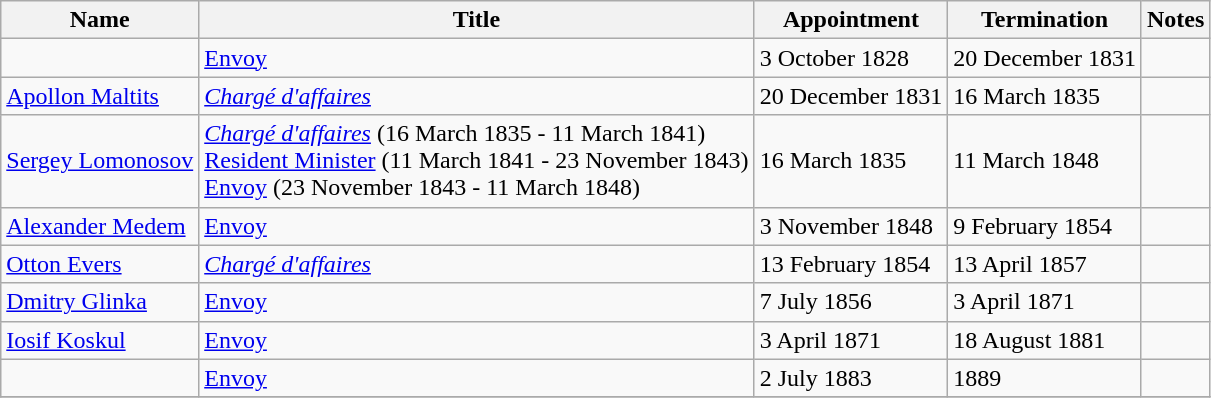<table class="wikitable">
<tr valign="middle">
<th>Name</th>
<th>Title</th>
<th>Appointment</th>
<th>Termination</th>
<th>Notes</th>
</tr>
<tr>
<td></td>
<td><a href='#'>Envoy</a></td>
<td>3 October 1828</td>
<td>20 December 1831</td>
<td></td>
</tr>
<tr>
<td><a href='#'>Apollon Maltits</a></td>
<td><em><a href='#'>Chargé d'affaires</a></em></td>
<td>20 December 1831</td>
<td>16 March 1835</td>
<td></td>
</tr>
<tr>
<td><a href='#'>Sergey Lomonosov</a></td>
<td><em><a href='#'>Chargé d'affaires</a></em> (16 March 1835 - 11 March 1841)<br><a href='#'>Resident Minister</a> (11 March 1841 - 23 November 1843)<br><a href='#'>Envoy</a> (23 November 1843 - 11 March 1848)</td>
<td>16 March 1835</td>
<td>11 March 1848</td>
<td></td>
</tr>
<tr>
<td><a href='#'>Alexander Medem</a></td>
<td><a href='#'>Envoy</a></td>
<td>3 November 1848</td>
<td>9 February 1854</td>
<td></td>
</tr>
<tr>
<td><a href='#'>Otton Evers</a></td>
<td><em><a href='#'>Chargé d'affaires</a></em></td>
<td>13 February 1854</td>
<td>13 April 1857</td>
<td></td>
</tr>
<tr>
<td><a href='#'>Dmitry Glinka</a></td>
<td><a href='#'>Envoy</a></td>
<td>7 July 1856</td>
<td>3 April 1871</td>
<td></td>
</tr>
<tr>
<td><a href='#'>Iosif Koskul</a></td>
<td><a href='#'>Envoy</a></td>
<td>3 April 1871</td>
<td>18 August 1881</td>
<td></td>
</tr>
<tr>
<td></td>
<td><a href='#'>Envoy</a></td>
<td>2 July 1883</td>
<td>1889</td>
<td></td>
</tr>
<tr>
</tr>
</table>
